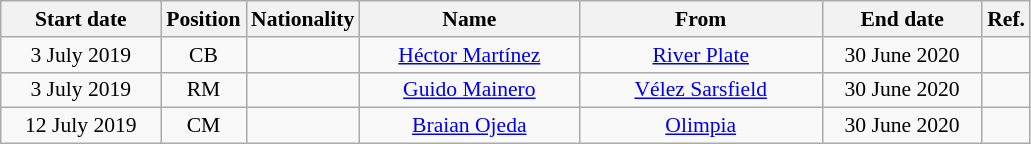<table class="wikitable" style="text-align:center; font-size:90%; ">
<tr>
<th style="background:#; color:#; width:100px;">Start date</th>
<th style="background:#; color:#; width:50px;">Position</th>
<th style="background:#; color:#; width:50px;">Nationality</th>
<th style="background:#; color:#; width:140px;">Name</th>
<th style="background:#; color:#; width:155px;">From</th>
<th style="background:#; color:#; width:100px;">End date</th>
<th style="background:#; color:#; width:25px;">Ref.</th>
</tr>
<tr>
<td>3 July 2019</td>
<td>CB</td>
<td></td>
<td><a href='#'>Héctor Martínez</a></td>
<td> <a href='#'>River Plate</a></td>
<td>30 June 2020</td>
<td></td>
</tr>
<tr>
<td>3 July 2019</td>
<td>RM</td>
<td></td>
<td><a href='#'>Guido Mainero</a></td>
<td> <a href='#'>Vélez Sarsfield</a></td>
<td>30 June 2020</td>
<td></td>
</tr>
<tr>
<td>12 July 2019</td>
<td>CM</td>
<td></td>
<td><a href='#'>Braian Ojeda</a></td>
<td> <a href='#'>Olimpia</a></td>
<td>30 June 2020</td>
<td></td>
</tr>
</table>
